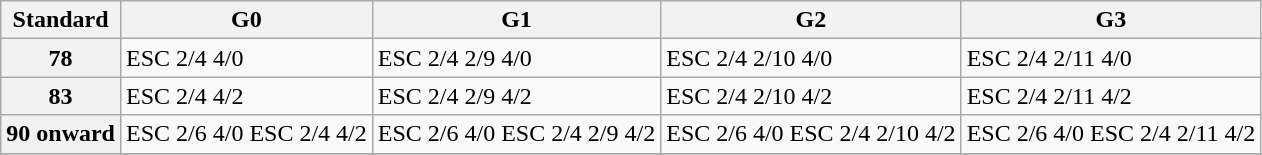<table class="wikitable">
<tr>
<th>Standard</th>
<th>G0</th>
<th>G1</th>
<th>G2</th>
<th>G3</th>
</tr>
<tr>
<th>78</th>
<td>ESC 2/4 4/0</td>
<td>ESC 2/4 2/9 4/0</td>
<td>ESC 2/4 2/10 4/0</td>
<td>ESC 2/4 2/11 4/0</td>
</tr>
<tr>
<th>83</th>
<td>ESC 2/4 4/2</td>
<td>ESC 2/4 2/9 4/2</td>
<td>ESC 2/4 2/10 4/2</td>
<td>ESC 2/4 2/11 4/2</td>
</tr>
<tr>
<th>90 onward</th>
<td>ESC 2/6 4/0 ESC 2/4 4/2</td>
<td>ESC 2/6 4/0 ESC 2/4 2/9 4/2</td>
<td>ESC 2/6 4/0 ESC 2/4 2/10 4/2</td>
<td>ESC 2/6 4/0 ESC 2/4 2/11 4/2</td>
</tr>
<tr>
</tr>
</table>
